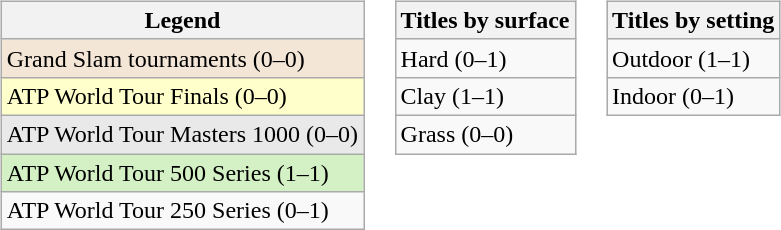<table>
<tr valign="top">
<td><br><table class="wikitable">
<tr>
<th>Legend</th>
</tr>
<tr style="background:#f3e6d7;">
<td>Grand Slam tournaments (0–0)</td>
</tr>
<tr style="background:#ffffcc;">
<td>ATP World Tour Finals (0–0)</td>
</tr>
<tr style="background:#e9e9e9;">
<td>ATP World Tour Masters 1000 (0–0)</td>
</tr>
<tr style="background:#d4f1c5;">
<td>ATP World Tour 500 Series (1–1)</td>
</tr>
<tr>
<td>ATP World Tour 250 Series (0–1)</td>
</tr>
</table>
</td>
<td><br><table class="wikitable">
<tr>
<th>Titles by surface</th>
</tr>
<tr>
<td>Hard (0–1)</td>
</tr>
<tr>
<td>Clay (1–1)</td>
</tr>
<tr>
<td>Grass (0–0)</td>
</tr>
</table>
</td>
<td><br><table class="wikitable">
<tr>
<th>Titles by setting</th>
</tr>
<tr>
<td>Outdoor (1–1)</td>
</tr>
<tr>
<td>Indoor (0–1)</td>
</tr>
</table>
</td>
</tr>
</table>
